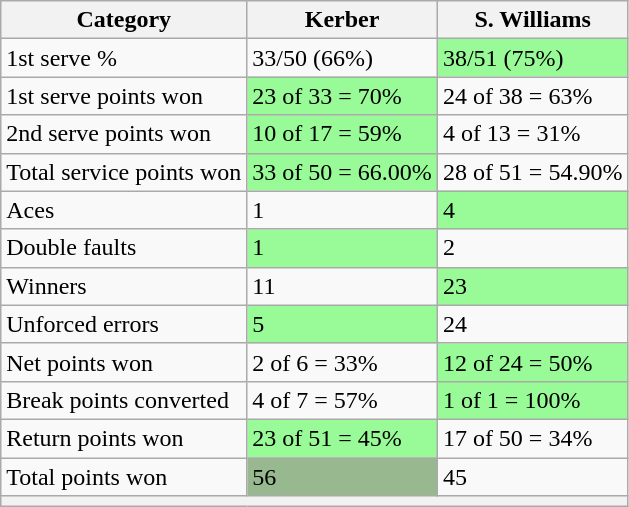<table class="wikitable">
<tr>
<th>Category</th>
<th> Kerber</th>
<th> S. Williams</th>
</tr>
<tr>
<td>1st serve %</td>
<td>33/50 (66%)</td>
<td bgcolor=98FB98>38/51 (75%)</td>
</tr>
<tr>
<td>1st serve points won</td>
<td bgcolor=98FB98>23 of 33 = 70%</td>
<td>24 of 38 = 63%</td>
</tr>
<tr>
<td>2nd serve points won</td>
<td bgcolor=98FB98>10 of 17 = 59%</td>
<td>4 of 13 = 31%</td>
</tr>
<tr>
<td>Total service points won</td>
<td bgcolor=98FB98>33 of 50 = 66.00%</td>
<td>28 of 51 = 54.90%</td>
</tr>
<tr>
<td>Aces</td>
<td>1</td>
<td bgcolor=98FB98>4</td>
</tr>
<tr>
<td>Double faults</td>
<td bgcolor=98FB98>1</td>
<td>2</td>
</tr>
<tr>
<td>Winners</td>
<td>11</td>
<td bgcolor=98FB98>23</td>
</tr>
<tr>
<td>Unforced errors</td>
<td bgcolor=98FB98>5</td>
<td>24</td>
</tr>
<tr>
<td>Net points won</td>
<td>2 of 6 = 33%</td>
<td bgcolor=98FB98>12 of 24 = 50%</td>
</tr>
<tr>
<td>Break points converted</td>
<td>4 of 7 = 57%</td>
<td bgcolor=98FB98>1 of 1 = 100%</td>
</tr>
<tr>
<td>Return points won</td>
<td bgcolor=98FB98>23 of 51 = 45%</td>
<td>17 of 50 = 34%</td>
</tr>
<tr>
<td>Total points won</td>
<td bgcolor=98FB989>56</td>
<td>45</td>
</tr>
<tr>
<th colspan=3></th>
</tr>
</table>
